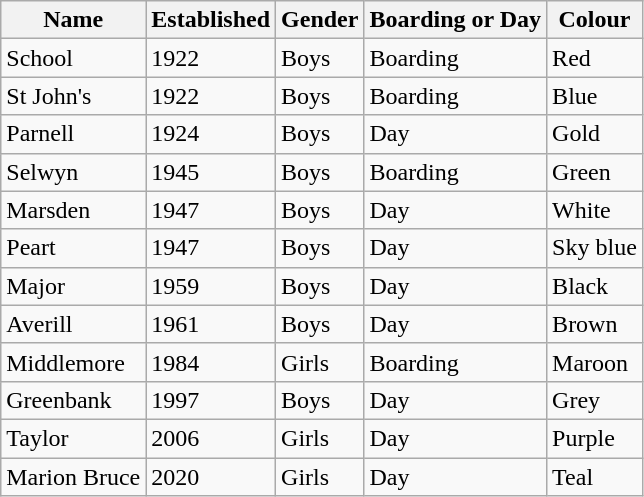<table class="wikitable">
<tr>
<th>Name</th>
<th>Established</th>
<th>Gender</th>
<th>Boarding or Day</th>
<th>Colour</th>
</tr>
<tr>
<td>School</td>
<td>1922</td>
<td>Boys</td>
<td>Boarding</td>
<td>Red<br></td>
</tr>
<tr>
<td>St John's</td>
<td>1922</td>
<td>Boys</td>
<td>Boarding</td>
<td>Blue<br></td>
</tr>
<tr>
<td>Parnell</td>
<td>1924</td>
<td>Boys</td>
<td>Day</td>
<td>Gold<br></td>
</tr>
<tr>
<td>Selwyn</td>
<td>1945</td>
<td>Boys</td>
<td>Boarding</td>
<td>Green<br></td>
</tr>
<tr>
<td>Marsden</td>
<td>1947</td>
<td>Boys</td>
<td>Day</td>
<td>White<br></td>
</tr>
<tr>
<td>Peart</td>
<td>1947</td>
<td>Boys</td>
<td>Day</td>
<td>Sky blue<br></td>
</tr>
<tr>
<td>Major</td>
<td>1959</td>
<td>Boys</td>
<td>Day</td>
<td>Black<br></td>
</tr>
<tr>
<td>Averill</td>
<td>1961</td>
<td>Boys</td>
<td>Day</td>
<td>Brown<br></td>
</tr>
<tr>
<td>Middlemore</td>
<td>1984</td>
<td>Girls</td>
<td>Boarding</td>
<td>Maroon<br></td>
</tr>
<tr>
<td>Greenbank</td>
<td>1997</td>
<td>Boys</td>
<td>Day</td>
<td>Grey<br></td>
</tr>
<tr>
<td>Taylor</td>
<td>2006</td>
<td>Girls</td>
<td>Day</td>
<td>Purple<br></td>
</tr>
<tr>
<td>Marion Bruce</td>
<td>2020</td>
<td>Girls</td>
<td>Day</td>
<td>Teal<br></td>
</tr>
</table>
